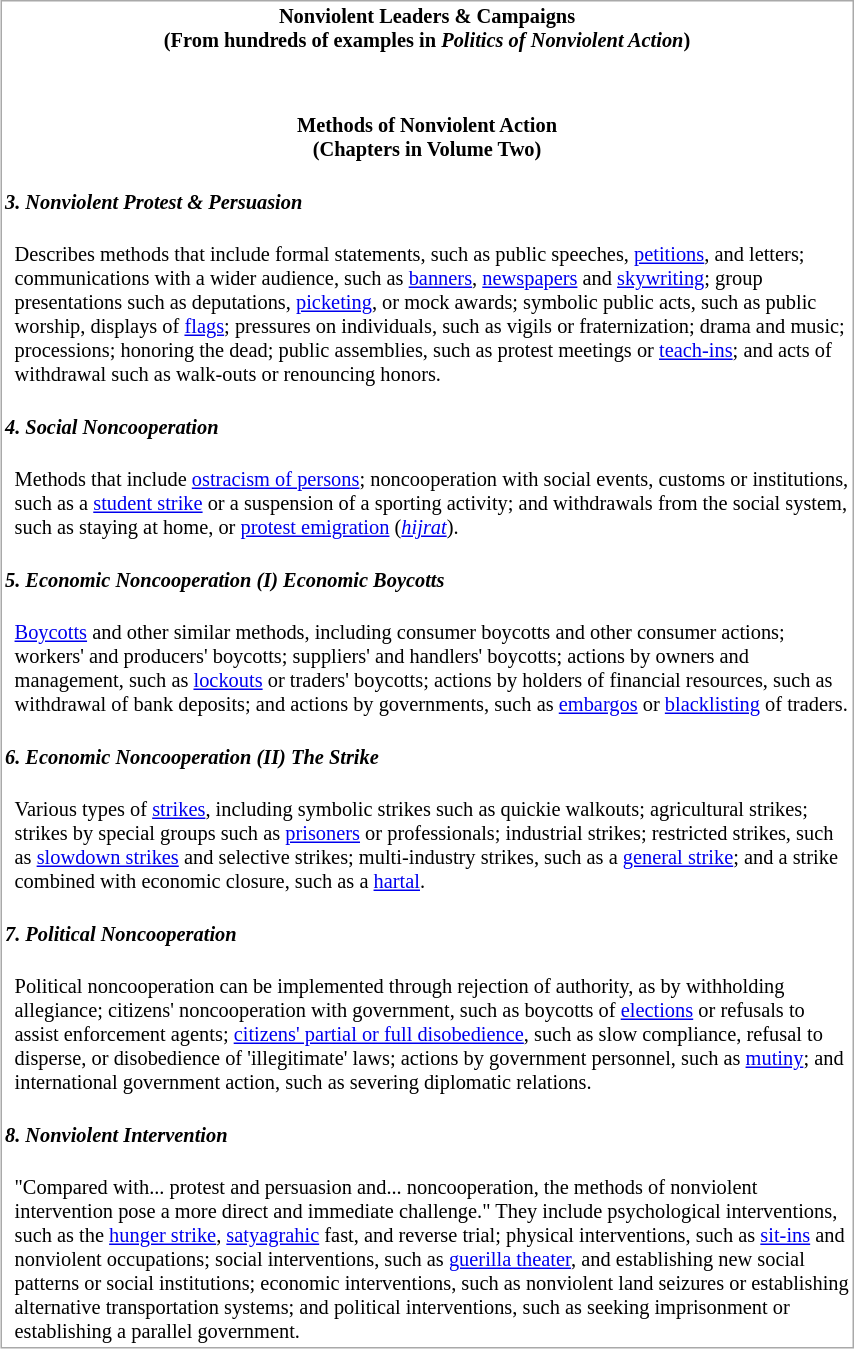<table style="float: right; width: 45%; border: 1px solid darkgray; margin: .46em; font-size: 85%;" border="0" cellpadding="1" cellspacing="1">
<tr>
<td colspan="3" align="center"><strong>Nonviolent Leaders & Campaigns<br>(From hundreds of examples in <em>Politics of Nonviolent Action</em>)</strong></td>
</tr>
<tr valign="top">
<td> </td>
<td align="center"></td>
<td align="center"></td>
</tr>
<tr valign="top">
<td> </td>
<td align="center"></td>
<td align="center"></td>
</tr>
<tr>
<td colspan="3" align="center"><strong>Methods of Nonviolent Action<br>(Chapters in Volume Two)</strong></td>
</tr>
<tr valign="top"<--- No.>
<td colspan="3" align="left"><br><strong><em>3. Nonviolent Protest & Persuasion</em></strong></td>
</tr>
<tr valign="top">
<td> </td>
<td colspan="2" align="left"><br>Describes methods that include formal statements, such as public speeches, <a href='#'>petitions</a>, and letters; communications with a wider audience, such as <a href='#'>banners</a>, <a href='#'>newspapers</a> and <a href='#'>skywriting</a>; group presentations such as deputations, <a href='#'>picketing</a>, or mock awards; symbolic public acts, such as public worship, displays of <a href='#'>flags</a>; pressures on individuals, such as vigils or fraternization; drama and music; processions; honoring the dead; public assemblies, such as protest meetings or <a href='#'>teach-ins</a>; and acts of withdrawal such as walk-outs or renouncing honors.</td>
</tr>
<tr valign="top"<--- No.>
<td colspan="3" align="left"><br><strong><em>4. Social Noncooperation</em></strong></td>
</tr>
<tr valign="top">
<td> </td>
<td colspan="2" align="left"><br>Methods that include <a href='#'>ostracism of persons</a>; noncooperation with social events, customs or institutions, such as a <a href='#'>student strike</a> or a suspension of a sporting activity; and withdrawals from the social system, such as staying at home, or <a href='#'>protest emigration</a> (<em><a href='#'>hijrat</a></em>).</td>
</tr>
<tr valign="top"<--- No.>
<td colspan="3" align="left"><br><strong><em>5. Economic Noncooperation (I) Economic Boycotts</em></strong></td>
</tr>
<tr valign="top">
<td> </td>
<td colspan="2" align="left"><br><a href='#'>Boycotts</a> and other similar methods, including consumer boycotts and other consumer actions; workers' and producers' boycotts; suppliers' and handlers' boycotts; actions by owners and management, such as <a href='#'>lockouts</a> or traders' boycotts; actions by holders of financial resources, such as withdrawal of bank deposits; and actions by governments, such as <a href='#'>embargos</a> or <a href='#'>blacklisting</a> of traders.</td>
</tr>
<tr valign="top"<--- No.>
<td colspan="3" align="left"><br><strong><em>6. Economic Noncooperation (II) The Strike</em></strong></td>
</tr>
<tr valign="top">
<td> </td>
<td colspan="2" align="left"><br>Various types of <a href='#'>strikes</a>, including symbolic strikes such as quickie walkouts; agricultural strikes; strikes by special groups such as <a href='#'>prisoners</a> or professionals; industrial strikes; restricted strikes, such as <a href='#'>slowdown strikes</a> and selective strikes; multi-industry strikes, such as a <a href='#'>general strike</a>; and a strike combined with economic closure, such as a <a href='#'>hartal</a>.</td>
</tr>
<tr valign="top"<--- No.>
<td colspan="3" align="left"><br><strong><em>7. Political Noncooperation</em></strong></td>
</tr>
<tr valign="top">
<td> </td>
<td colspan="2" align="left"><br>Political noncooperation can be implemented through rejection of authority, as by withholding allegiance; citizens' noncooperation with government, such as boycotts of <a href='#'>elections</a> or refusals to assist enforcement agents; <a href='#'>citizens' partial or full disobedience</a>, such as slow compliance, refusal to disperse, or disobedience of 'illegitimate' laws; actions by government personnel, such as <a href='#'>mutiny</a>; and international government action, such as severing diplomatic relations.</td>
</tr>
<tr valign="top"<--- No.>
<td colspan="3" align="left"><br><strong><em>8. Nonviolent Intervention</em></strong></td>
</tr>
<tr valign="top">
<td> </td>
<td colspan="2" align="left"><br>"Compared with... protest and persuasion and... noncooperation, the methods of nonviolent intervention pose a more direct and immediate challenge." They include psychological interventions, such as the <a href='#'>hunger strike</a>, <a href='#'>satyagrahic</a> fast, and reverse trial; physical interventions, such as <a href='#'>sit-ins</a> and nonviolent occupations; social interventions, such as <a href='#'>guerilla theater</a>, and establishing new social patterns or social institutions; economic interventions, such as nonviolent land seizures or establishing alternative transportation systems; and political interventions, such as seeking imprisonment or establishing a parallel government.</td>
</tr>
</table>
